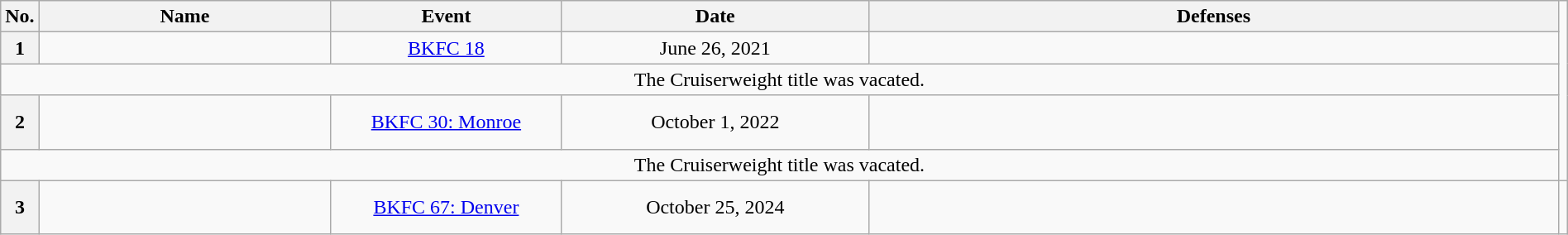<table class="wikitable" width=100%>
<tr>
<th width=1%>No.</th>
<th width=19%>Name</th>
<th width=15%>Event</th>
<th width=20%>Date</th>
<th width=45%>Defenses</th>
</tr>
<tr>
<th>1</th>
<td align=left> <br></td>
<td align=center><a href='#'>BKFC 18</a><br></td>
<td align=center>June 26, 2021</td>
<td></td>
</tr>
<tr>
<td colspan=5 align=center>The Cruiserweight title was vacated.</td>
</tr>
<tr>
<th>2</th>
<td align=left> <br></td>
<td align=center><a href='#'>BKFC 30: Monroe</a><br></td>
<td align=center>October 1, 2022</td>
<td><br><br></td>
</tr>
<tr>
<td colspan=5 align=center>The Cruiserweight title was vacated.</td>
</tr>
<tr>
<th>3</th>
<td align=left> <br></td>
<td align=center><a href='#'>BKFC 67: Denver</a><br></td>
<td align=center>October 25, 2024</td>
<td><br><br></td>
<td></td>
</tr>
</table>
